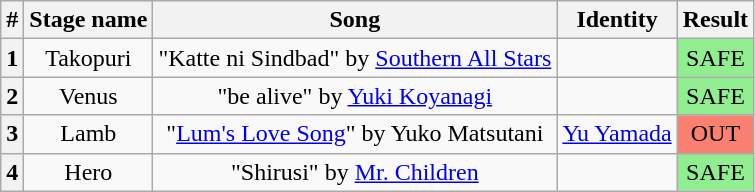<table class="wikitable plainrowheaders" style="text-align: center;">
<tr>
<th>#</th>
<th>Stage name</th>
<th>Song</th>
<th>Identity</th>
<th>Result</th>
</tr>
<tr>
<th>1</th>
<td>Takopuri</td>
<td>"Katte ni Sindbad" by <a href='#'>Southern All Stars</a></td>
<td></td>
<td bgcolor="lightgreen">SAFE</td>
</tr>
<tr>
<th>2</th>
<td>Venus</td>
<td>"be alive" by <a href='#'>Yuki Koyanagi</a></td>
<td></td>
<td bgcolor="lightgreen">SAFE</td>
</tr>
<tr>
<th>3</th>
<td>Lamb</td>
<td>"<a href='#'>Lum's Love Song</a>" by Yuko Matsutani</td>
<td><a href='#'>Yu Yamada</a></td>
<td bgcolor="salmon">OUT</td>
</tr>
<tr>
<th>4</th>
<td>Hero</td>
<td>"Shirusi" by <a href='#'>Mr. Children</a></td>
<td></td>
<td bgcolor="lightgreen">SAFE</td>
</tr>
</table>
